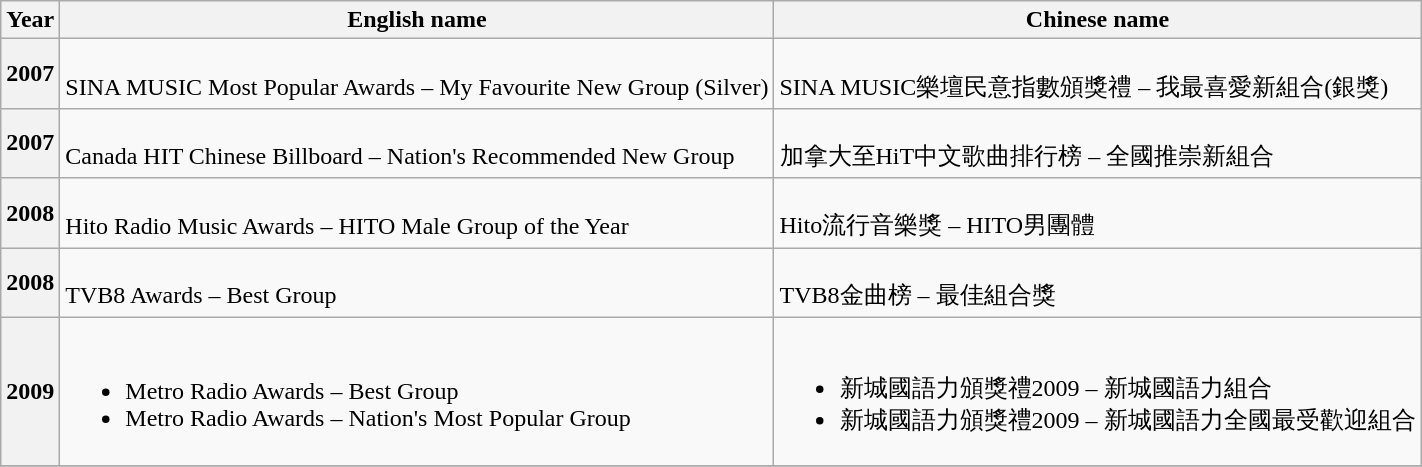<table class="wikitable">
<tr>
<th>Year</th>
<th>English name</th>
<th>Chinese name</th>
</tr>
<tr>
<th>2007</th>
<td><br>SINA MUSIC Most Popular Awards – My Favourite New Group (Silver)</td>
<td><br>SINA MUSIC樂壇民意指數頒獎禮 – 我最喜愛新組合(銀獎)</td>
</tr>
<tr>
<th>2007</th>
<td><br>Canada HIT Chinese Billboard – Nation's Recommended New Group</td>
<td><br>加拿大至HiT中文歌曲排行榜 – 全國推崇新組合</td>
</tr>
<tr>
<th>2008</th>
<td><br>Hito Radio Music Awards – HITO Male Group of the Year</td>
<td><br>Hito流行音樂獎 – HITO男團體</td>
</tr>
<tr>
<th>2008</th>
<td><br>TVB8 Awards – Best Group</td>
<td><br>TVB8金曲榜 – 最佳組合獎</td>
</tr>
<tr>
<th>2009</th>
<td><br><ul><li>Metro Radio Awards – Best Group</li><li>Metro Radio Awards – Nation's Most Popular Group</li></ul></td>
<td><br><ul><li>新城國語力頒獎禮2009 – 新城國語力組合</li><li>新城國語力頒獎禮2009 – 新城國語力全國最受歡迎組合</li></ul></td>
</tr>
<tr>
</tr>
</table>
